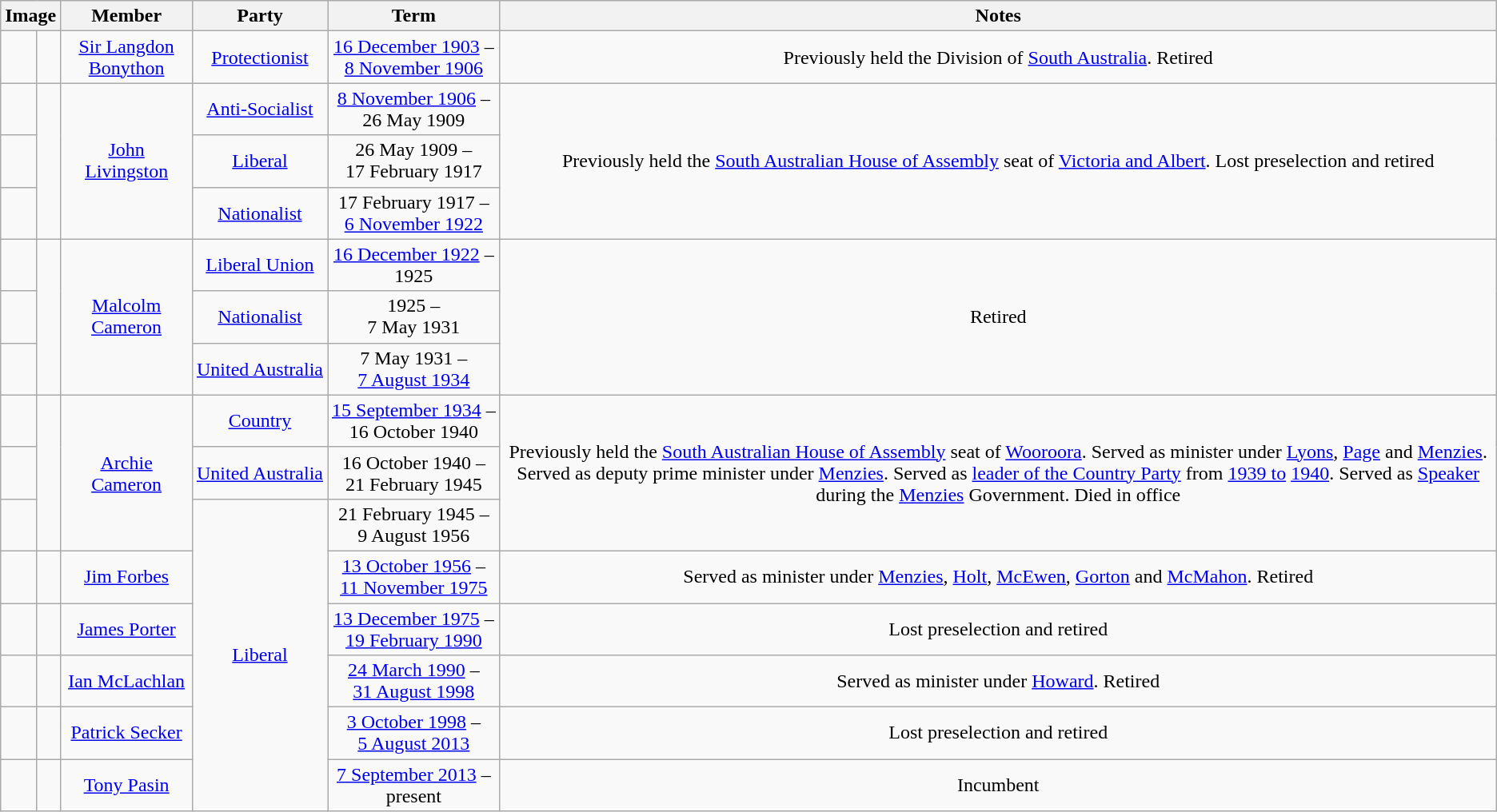<table class=wikitable style="text-align:center">
<tr>
<th colspan=2>Image</th>
<th>Member</th>
<th>Party</th>
<th>Term</th>
<th>Notes</th>
</tr>
<tr>
<td> </td>
<td></td>
<td><a href='#'>Sir Langdon Bonython</a><br></td>
<td><a href='#'>Protectionist</a></td>
<td nowrap><a href='#'>16 December 1903</a> –<br><a href='#'>8 November 1906</a></td>
<td>Previously held the Division of <a href='#'>South Australia</a>. Retired</td>
</tr>
<tr>
<td> </td>
<td rowspan=3></td>
<td rowspan=3><a href='#'>John Livingston</a><br></td>
<td><a href='#'>Anti-Socialist</a></td>
<td nowrap><a href='#'>8 November 1906</a> –<br>26 May 1909</td>
<td rowspan=3>Previously held the <a href='#'>South Australian House of Assembly</a> seat of <a href='#'>Victoria and Albert</a>. Lost preselection and retired</td>
</tr>
<tr>
<td> </td>
<td nowrap><a href='#'>Liberal</a></td>
<td nowrap>26 May 1909 –<br>17 February 1917</td>
</tr>
<tr>
<td> </td>
<td nowrap><a href='#'>Nationalist</a></td>
<td nowrap>17 February 1917 –<br><a href='#'>6 November 1922</a></td>
</tr>
<tr>
<td> </td>
<td rowspan=3></td>
<td rowspan=3><a href='#'>Malcolm Cameron</a><br></td>
<td><a href='#'>Liberal Union</a></td>
<td nowrap><a href='#'>16 December 1922</a> –<br>1925</td>
<td rowspan=3>Retired</td>
</tr>
<tr>
<td> </td>
<td nowrap><a href='#'>Nationalist</a></td>
<td nowrap>1925 –<br>7 May 1931</td>
</tr>
<tr>
<td> </td>
<td nowrap><a href='#'>United Australia</a></td>
<td nowrap>7 May 1931 –<br><a href='#'>7 August 1934</a></td>
</tr>
<tr>
<td> </td>
<td rowspan=3></td>
<td rowspan=3><a href='#'>Archie Cameron</a><br></td>
<td><a href='#'>Country</a></td>
<td nowrap><a href='#'>15 September 1934</a> –<br>16 October 1940</td>
<td rowspan=3>Previously held the <a href='#'>South Australian House of Assembly</a> seat of <a href='#'>Wooroora</a>. Served as minister under <a href='#'>Lyons</a>, <a href='#'>Page</a> and <a href='#'>Menzies</a>. Served as deputy prime minister under <a href='#'>Menzies</a>. Served as <a href='#'>leader of the Country Party</a> from <a href='#'>1939 to</a> <a href='#'>1940</a>. Served as <a href='#'>Speaker</a> during the <a href='#'>Menzies</a> Government. Died in office</td>
</tr>
<tr>
<td> </td>
<td nowrap><a href='#'>United Australia</a></td>
<td nowrap>16 October 1940 –<br>21 February 1945</td>
</tr>
<tr>
<td> </td>
<td rowspan="6"><a href='#'>Liberal</a></td>
<td nowrap>21 February 1945 –<br>9 August 1956</td>
</tr>
<tr>
<td> </td>
<td></td>
<td><a href='#'>Jim Forbes</a><br></td>
<td nowrap><a href='#'>13 October 1956</a> –<br><a href='#'>11 November 1975</a></td>
<td>Served as minister under <a href='#'>Menzies</a>, <a href='#'>Holt</a>, <a href='#'>McEwen</a>, <a href='#'>Gorton</a> and <a href='#'>McMahon</a>. Retired</td>
</tr>
<tr>
<td> </td>
<td></td>
<td><a href='#'>James Porter</a><br></td>
<td nowrap><a href='#'>13 December 1975</a> –<br><a href='#'>19 February 1990</a></td>
<td>Lost preselection and retired</td>
</tr>
<tr>
<td> </td>
<td></td>
<td><a href='#'>Ian McLachlan</a><br></td>
<td nowrap><a href='#'>24 March 1990</a> –<br><a href='#'>31 August 1998</a></td>
<td>Served as minister under <a href='#'>Howard</a>. Retired</td>
</tr>
<tr>
<td> </td>
<td></td>
<td><a href='#'>Patrick Secker</a><br></td>
<td nowrap><a href='#'>3 October 1998</a> –<br><a href='#'>5 August 2013</a></td>
<td>Lost preselection and retired</td>
</tr>
<tr>
<td> </td>
<td></td>
<td><a href='#'>Tony Pasin</a><br></td>
<td nowrap><a href='#'>7 September 2013</a> –<br>present</td>
<td>Incumbent</td>
</tr>
</table>
